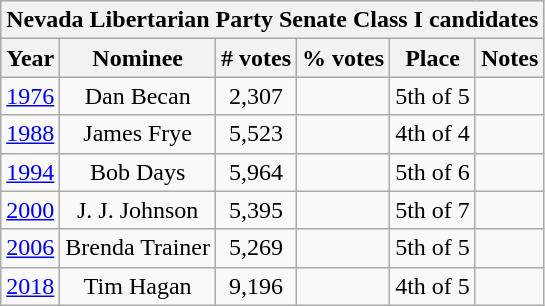<table class=wikitable style="text-align:center;">
<tr style="background:lightgrey;">
<th colspan="9">Nevada Libertarian Party Senate Class I candidates</th>
</tr>
<tr style="background:lightgrey;">
<th>Year</th>
<th>Nominee</th>
<th># votes</th>
<th>% votes</th>
<th>Place</th>
<th>Notes</th>
</tr>
<tr>
<td><a href='#'>1976</a></td>
<td>Dan Becan</td>
<td>2,307</td>
<td></td>
<td>5th of 5</td>
<td></td>
</tr>
<tr>
<td><a href='#'>1988</a></td>
<td>James Frye</td>
<td>5,523</td>
<td></td>
<td>4th of 4</td>
<td></td>
</tr>
<tr>
<td><a href='#'>1994</a></td>
<td>Bob Days</td>
<td>5,964</td>
<td></td>
<td>5th of 6</td>
<td></td>
</tr>
<tr>
<td><a href='#'>2000</a></td>
<td>J. J. Johnson</td>
<td>5,395</td>
<td></td>
<td>5th of 7</td>
<td></td>
</tr>
<tr>
<td><a href='#'>2006</a></td>
<td>Brenda Trainer</td>
<td>5,269</td>
<td></td>
<td>5th of 5</td>
<td></td>
</tr>
<tr>
<td><a href='#'>2018</a></td>
<td>Tim Hagan</td>
<td>9,196</td>
<td></td>
<td>4th of 5</td>
<td></td>
</tr>
</table>
